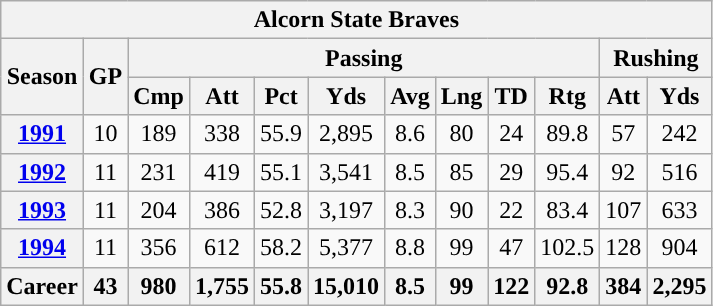<table class="wikitable" style="text-align:center;">
<tr>
<th colspan="16">Alcorn State Braves</th>
</tr>
<tr>
<th rowspan="2">Season</th>
<th rowspan="2">GP</th>
<th colspan="8">Passing</th>
<th colspan="2">Rushing</th>
</tr>
<tr>
<th>Cmp</th>
<th>Att</th>
<th>Pct</th>
<th>Yds</th>
<th>Avg</th>
<th>Lng</th>
<th>TD</th>
<th>Rtg</th>
<th>Att</th>
<th>Yds</th>
</tr>
<tr>
<th><a href='#'>1991</a></th>
<td>10</td>
<td>189</td>
<td>338</td>
<td>55.9</td>
<td>2,895</td>
<td>8.6</td>
<td>80</td>
<td>24</td>
<td>89.8</td>
<td>57</td>
<td>242</td>
</tr>
<tr>
<th><a href='#'>1992</a></th>
<td>11</td>
<td>231</td>
<td>419</td>
<td>55.1</td>
<td>3,541</td>
<td>8.5</td>
<td>85</td>
<td>29</td>
<td>95.4</td>
<td>92</td>
<td>516</td>
</tr>
<tr>
<th><a href='#'>1993</a></th>
<td>11</td>
<td>204</td>
<td>386</td>
<td>52.8</td>
<td>3,197</td>
<td>8.3</td>
<td>90</td>
<td>22</td>
<td>83.4</td>
<td>107</td>
<td>633</td>
</tr>
<tr>
<th><a href='#'>1994</a></th>
<td>11</td>
<td>356</td>
<td>612</td>
<td>58.2</td>
<td>5,377</td>
<td>8.8</td>
<td>99</td>
<td>47</td>
<td>102.5</td>
<td>128</td>
<td>904</td>
</tr>
<tr>
<th>Career</th>
<th>43</th>
<th>980</th>
<th>1,755</th>
<th>55.8</th>
<th>15,010</th>
<th>8.5</th>
<th>99</th>
<th>122</th>
<th>92.8</th>
<th>384</th>
<th>2,295</th>
</tr>
</table>
